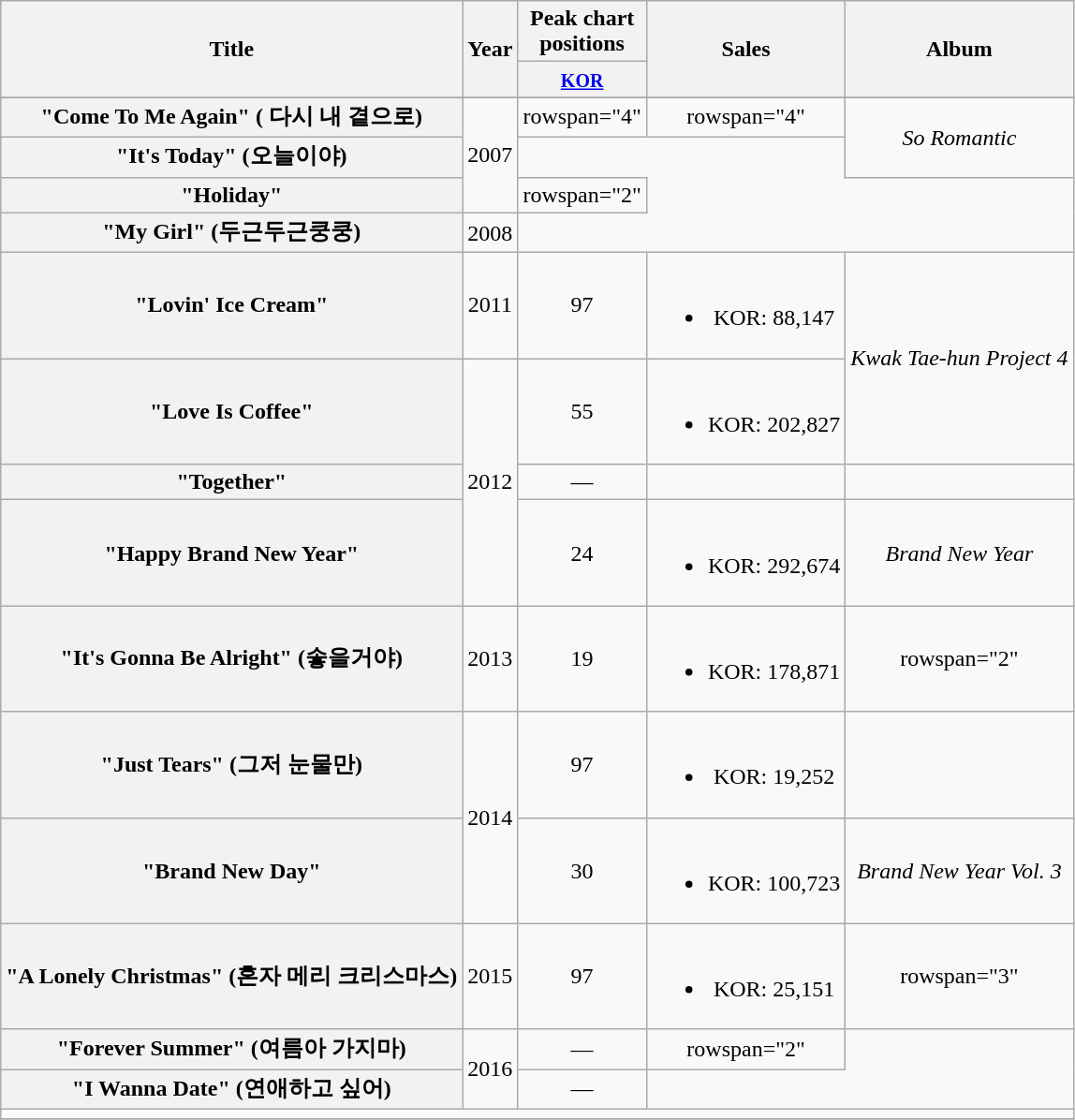<table class="wikitable plainrowheaders" style="text-align:center;">
<tr>
<th scope="col" rowspan="2">Title</th>
<th scope="col" rowspan="2">Year</th>
<th scope="col" colspan="1" style="width:5em;">Peak chart positions</th>
<th scope="col" rowspan="2">Sales</th>
<th scope="col" rowspan="2">Album</th>
</tr>
<tr>
<th><small><a href='#'>KOR</a></small><br></th>
</tr>
<tr>
</tr>
<tr>
<th scope="row">"Come To Me Again" ( 다시 내 곁으로)<br></th>
<td rowspan="3">2007</td>
<td>rowspan="4" </td>
<td>rowspan="4" </td>
<td rowspan="2"><em>So Romantic</em></td>
</tr>
<tr>
<th scope="row">"It's Today" (오늘이야)<br></th>
</tr>
<tr>
<th scope="row">"Holiday"<br></th>
<td>rowspan="2" </td>
</tr>
<tr>
<th scope="row">"My Girl" (두근두근쿵쿵)<br></th>
<td>2008</td>
</tr>
<tr>
<th scope="row">"Lovin' Ice Cream"<br></th>
<td>2011</td>
<td>97</td>
<td><br><ul><li>KOR: 88,147</li></ul></td>
<td rowspan="2"><em>Kwak Tae-hun Project 4</em></td>
</tr>
<tr>
<th scope="row">"Love Is Coffee"<br></th>
<td rowspan="3">2012</td>
<td>55</td>
<td><br><ul><li>KOR: 202,827</li></ul></td>
</tr>
<tr>
<th scope="row">"Together"<br></th>
<td>—</td>
<td></td>
<td></td>
</tr>
<tr>
<th scope="row">"Happy Brand New Year"<br></th>
<td>24</td>
<td><br><ul><li>KOR: 292,674</li></ul></td>
<td><em>Brand New Year</em></td>
</tr>
<tr>
<th scope="row">"It's Gonna Be Alright" (솧을거야)<br></th>
<td>2013</td>
<td>19</td>
<td><br><ul><li>KOR: 178,871</li></ul></td>
<td>rowspan="2" </td>
</tr>
<tr>
<th scope="row">"Just Tears" (그저 눈물만)<br></th>
<td rowspan="2">2014</td>
<td>97</td>
<td><br><ul><li>KOR: 19,252</li></ul></td>
</tr>
<tr>
<th scope="row">"Brand New Day"<br></th>
<td>30</td>
<td><br><ul><li>KOR: 100,723</li></ul></td>
<td><em>Brand New Year Vol. 3</em></td>
</tr>
<tr>
<th scope="row">"A Lonely Christmas" (혼자 메리 크리스마스)<br></th>
<td>2015</td>
<td>97</td>
<td><br><ul><li>KOR: 25,151</li></ul></td>
<td>rowspan="3" </td>
</tr>
<tr>
<th scope="row">"Forever Summer" (여름아 가지마)<br></th>
<td rowspan="2">2016</td>
<td>—</td>
<td>rowspan="2" </td>
</tr>
<tr>
<th scope="row">"I Wanna Date" (연애하고 싶어)<br></th>
<td>—</td>
</tr>
<tr>
<td colspan="5"></td>
</tr>
<tr>
</tr>
</table>
